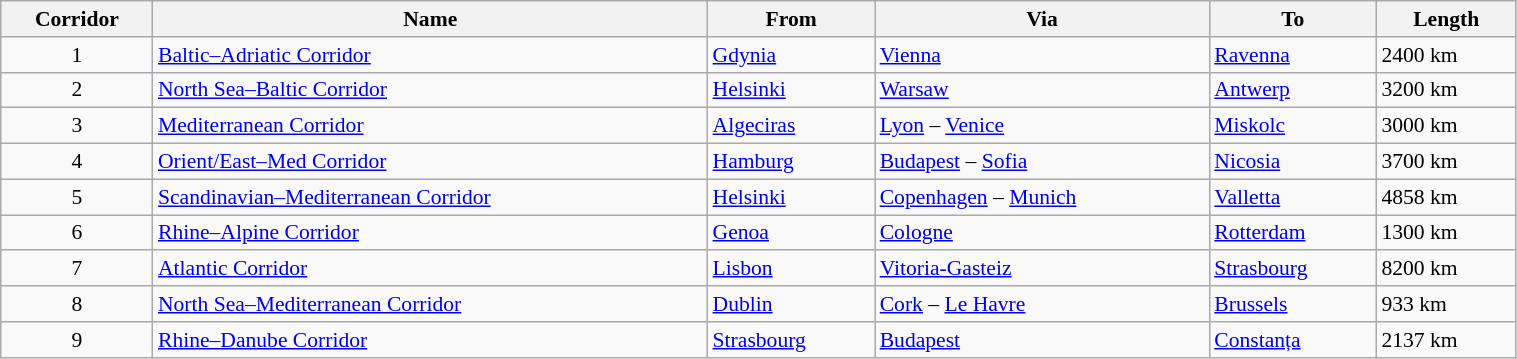<table class="wikitable sortable" width="80%" style="font-size:90%; text-align:left;">
<tr>
<th>Corridor</th>
<th class="unsortable">Name</th>
<th class="unsortable">From</th>
<th class="unsortable">Via</th>
<th class="unsortable">To</th>
<th>Length</th>
</tr>
<tr>
<td align=center>1</td>
<td><a href='#'>Baltic–Adriatic Corridor</a></td>
<td> <a href='#'>Gdynia</a></td>
<td> <a href='#'>Vienna</a></td>
<td> <a href='#'>Ravenna</a></td>
<td>2400 km</td>
</tr>
<tr>
<td align=center>2</td>
<td><a href='#'>North Sea–Baltic Corridor</a></td>
<td> <a href='#'>Helsinki</a></td>
<td> <a href='#'>Warsaw</a></td>
<td> <a href='#'>Antwerp</a></td>
<td>3200 km</td>
</tr>
<tr>
<td align=center>3</td>
<td><a href='#'>Mediterranean Corridor</a></td>
<td> <a href='#'>Algeciras</a></td>
<td> <a href='#'>Lyon</a> –  <a href='#'>Venice</a></td>
<td> <a href='#'>Miskolc</a></td>
<td>3000 km</td>
</tr>
<tr>
<td align=center>4</td>
<td><a href='#'>Orient/East–Med Corridor</a></td>
<td> <a href='#'>Hamburg</a></td>
<td> <a href='#'>Budapest</a> –  <a href='#'>Sofia</a></td>
<td> <a href='#'>Nicosia</a></td>
<td>3700 km</td>
</tr>
<tr>
<td align=center>5</td>
<td><a href='#'>Scandinavian–Mediterranean Corridor</a></td>
<td> <a href='#'>Helsinki</a></td>
<td> <a href='#'>Copenhagen</a> –  <a href='#'>Munich</a></td>
<td> <a href='#'>Valletta</a></td>
<td>4858 km</td>
</tr>
<tr>
<td align=center>6</td>
<td><a href='#'>Rhine–Alpine Corridor</a></td>
<td> <a href='#'>Genoa</a></td>
<td> <a href='#'>Cologne</a></td>
<td> <a href='#'>Rotterdam</a></td>
<td>1300 km</td>
</tr>
<tr>
<td align=center>7</td>
<td><a href='#'>Atlantic Corridor</a></td>
<td> <a href='#'>Lisbon</a></td>
<td> <a href='#'>Vitoria-Gasteiz</a></td>
<td> <a href='#'>Strasbourg</a></td>
<td>8200 km</td>
</tr>
<tr>
<td align=center>8</td>
<td><a href='#'>North Sea–Mediterranean Corridor</a></td>
<td> <a href='#'>Dublin</a></td>
<td> <a href='#'>Cork</a> –  <a href='#'>Le Havre</a></td>
<td> <a href='#'>Brussels</a></td>
<td>933 km</td>
</tr>
<tr>
<td align=center>9</td>
<td><a href='#'>Rhine–Danube Corridor</a> </td>
<td> <a href='#'>Strasbourg</a></td>
<td> <a href='#'>Budapest</a></td>
<td> <a href='#'>Constanța</a></td>
<td>2137 km</td>
</tr>
</table>
